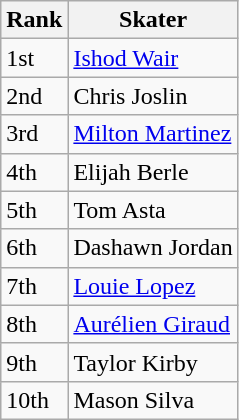<table class="wikitable">
<tr>
<th>Rank</th>
<th>Skater</th>
</tr>
<tr>
<td>1st</td>
<td><a href='#'>Ishod Wair</a></td>
</tr>
<tr>
<td>2nd</td>
<td>Chris Joslin</td>
</tr>
<tr>
<td>3rd</td>
<td><a href='#'>Milton Martinez</a></td>
</tr>
<tr>
<td>4th</td>
<td>Elijah Berle</td>
</tr>
<tr>
<td>5th</td>
<td>Tom Asta</td>
</tr>
<tr>
<td>6th</td>
<td>Dashawn Jordan</td>
</tr>
<tr>
<td>7th</td>
<td><a href='#'>Louie Lopez</a></td>
</tr>
<tr>
<td>8th</td>
<td><a href='#'>Aurélien Giraud</a></td>
</tr>
<tr>
<td>9th</td>
<td>Taylor Kirby</td>
</tr>
<tr>
<td>10th</td>
<td>Mason Silva</td>
</tr>
</table>
